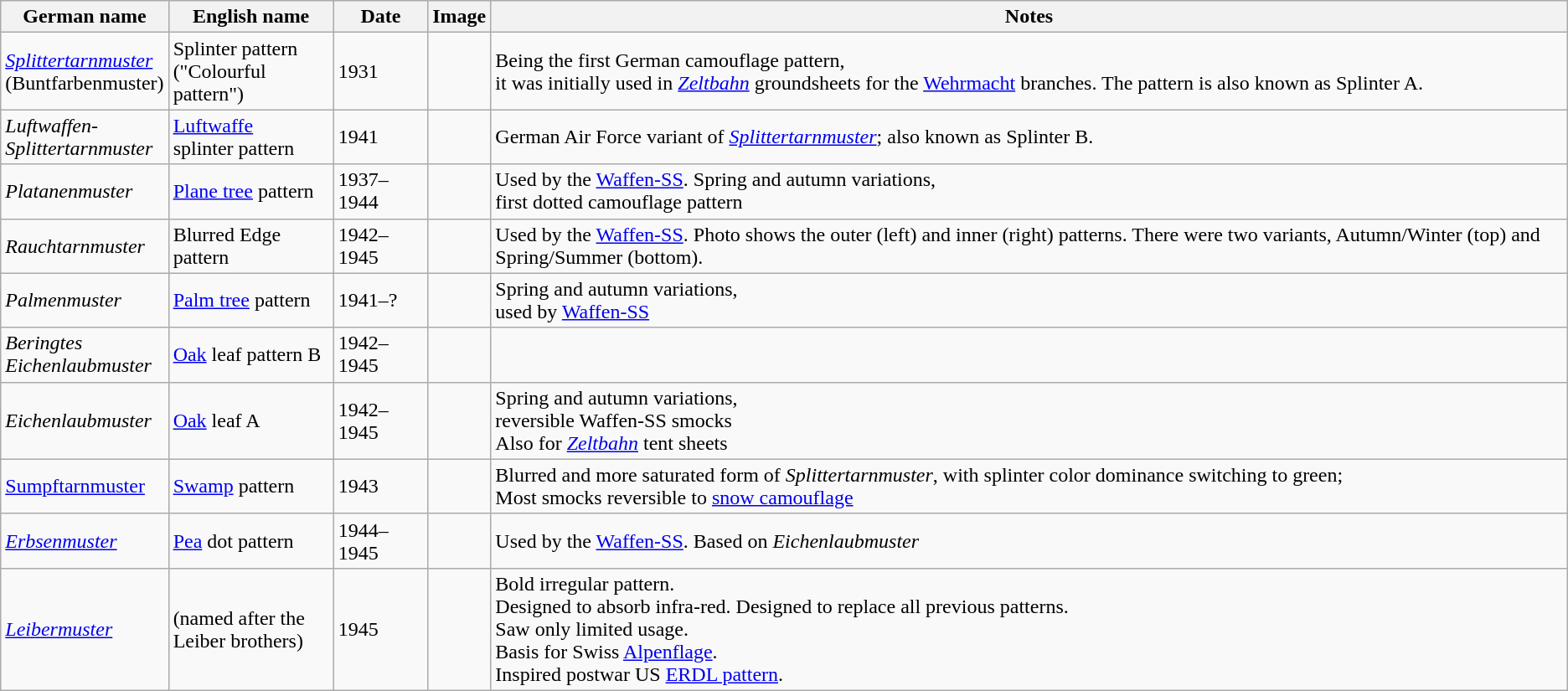<table class="wikitable sortable">
<tr>
<th>German name</th>
<th>English name</th>
<th>Date</th>
<th>Image</th>
<th>Notes</th>
</tr>
<tr>
<td><em><a href='#'>Splittertarnmuster</a></em><br>(Buntfarbenmuster)</td>
<td>Splinter pattern<br>("Colourful pattern")</td>
<td>1931</td>
<td></td>
<td>Being the first German camouflage pattern,<br> it was initially used in <em><a href='#'>Zeltbahn</a></em> groundsheets for the <a href='#'>Wehrmacht</a> branches. The pattern is also known as Splinter A.</td>
</tr>
<tr>
<td><em>Luftwaffen-<br>Splittertarnmuster</em></td>
<td><a href='#'>Luftwaffe</a><br>splinter pattern</td>
<td>1941</td>
<td></td>
<td>German Air Force variant of <em><a href='#'>Splittertarnmuster</a></em>; also known as Splinter B.</td>
</tr>
<tr>
<td><em>Platanenmuster</em></td>
<td><a href='#'>Plane tree</a> pattern</td>
<td>1937–1944</td>
<td></td>
<td>Used by the <a href='#'>Waffen-SS</a>. Spring and autumn variations,<br>first dotted camouflage pattern</td>
</tr>
<tr>
<td><em>Rauchtarnmuster</em></td>
<td>Blurred Edge pattern</td>
<td>1942–1945</td>
<td></td>
<td>Used by the <a href='#'>Waffen-SS</a>. Photo shows the outer (left) and inner (right) patterns. There were two variants, Autumn/Winter (top) and Spring/Summer (bottom).</td>
</tr>
<tr>
<td><em>Palmenmuster</em></td>
<td><a href='#'>Palm tree</a> pattern</td>
<td>1941–?</td>
<td></td>
<td>Spring and autumn variations,<br>used by <a href='#'>Waffen-SS</a></td>
</tr>
<tr>
<td><em>Beringtes<br>Eichenlaubmuster</em></td>
<td><a href='#'>Oak</a> leaf pattern B</td>
<td>1942–1945</td>
<td></td>
<td></td>
</tr>
<tr>
<td><em>Eichenlaubmuster</em></td>
<td><a href='#'>Oak</a> leaf A</td>
<td>1942–1945</td>
<td></td>
<td>Spring and autumn variations,<br>reversible Waffen-SS smocks<br>Also for <em><a href='#'>Zeltbahn</a></em> tent sheets</td>
</tr>
<tr>
<td><a href='#'>Sumpftarnmuster</a></td>
<td><a href='#'>Swamp</a> pattern</td>
<td>1943</td>
<td></td>
<td>Blurred and more saturated form of <em>Splittertarnmuster</em>, with splinter color dominance switching to green;<br>Most smocks reversible to <a href='#'>snow camouflage</a></td>
</tr>
<tr>
<td><em><a href='#'>Erbsenmuster</a></em></td>
<td><a href='#'>Pea</a> dot pattern</td>
<td>1944–1945</td>
<td></td>
<td>Used by the <a href='#'>Waffen-SS</a>. Based on <em>Eichenlaubmuster</em></td>
</tr>
<tr>
<td><em><a href='#'>Leibermuster</a></em></td>
<td>(named after the<br>Leiber brothers)</td>
<td>1945</td>
<td></td>
<td>Bold irregular pattern.<br>Designed to absorb infra-red. Designed to replace all previous patterns.<br>Saw only limited usage.<br>Basis for Swiss <a href='#'>Alpenflage</a>.<br>Inspired postwar US <a href='#'>ERDL pattern</a>.</td>
</tr>
</table>
